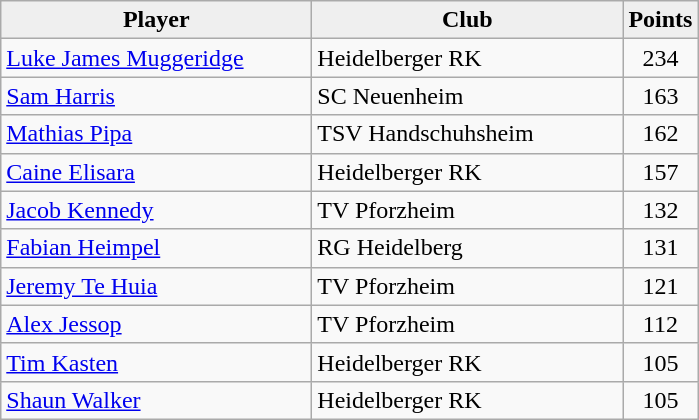<table class="wikitable" style="text-align: center;">
<tr>
<th style="background:#efefef; width:200px;">Player</th>
<th style="background:#efefef; width:200px;">Club</th>
<th style="background:#efefef; width:20px;">Points</th>
</tr>
<tr align=left>
<td> <a href='#'>Luke James Muggeridge</a></td>
<td>Heidelberger RK</td>
<td align=center>234</td>
</tr>
<tr align=left>
<td> <a href='#'>Sam Harris</a></td>
<td>SC Neuenheim</td>
<td align=center>163</td>
</tr>
<tr align=left>
<td> <a href='#'>Mathias Pipa</a></td>
<td>TSV Handschuhsheim</td>
<td align=center>162</td>
</tr>
<tr align=left>
<td> <a href='#'>Caine Elisara</a></td>
<td>Heidelberger RK</td>
<td align=center>157</td>
</tr>
<tr align=left>
<td> <a href='#'>Jacob Kennedy</a></td>
<td>TV Pforzheim</td>
<td align=center>132</td>
</tr>
<tr align=left>
<td> <a href='#'>Fabian Heimpel</a></td>
<td>RG Heidelberg</td>
<td align=center>131</td>
</tr>
<tr align=left>
<td> <a href='#'>Jeremy Te Huia</a></td>
<td>TV Pforzheim</td>
<td align=center>121</td>
</tr>
<tr align=left>
<td> <a href='#'>Alex Jessop</a></td>
<td>TV Pforzheim</td>
<td align=center>112</td>
</tr>
<tr align=left>
<td> <a href='#'>Tim Kasten</a></td>
<td>Heidelberger RK</td>
<td align=center>105</td>
</tr>
<tr align=left>
<td> <a href='#'>Shaun Walker</a></td>
<td>Heidelberger RK</td>
<td align=center>105</td>
</tr>
</table>
